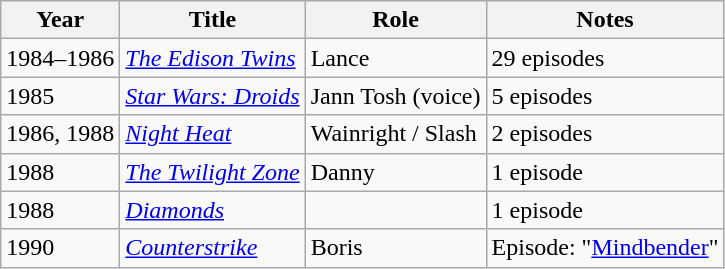<table class="wikitable sortable">
<tr>
<th>Year</th>
<th>Title</th>
<th>Role</th>
<th>Notes</th>
</tr>
<tr>
<td>1984–1986</td>
<td><em><a href='#'>The Edison Twins</a></em></td>
<td>Lance</td>
<td>29 episodes</td>
</tr>
<tr>
<td>1985</td>
<td><em><a href='#'>Star Wars: Droids</a></em></td>
<td>Jann Tosh (voice)</td>
<td>5 episodes</td>
</tr>
<tr>
<td>1986, 1988</td>
<td><em><a href='#'>Night Heat</a></em></td>
<td>Wainright / Slash</td>
<td>2 episodes</td>
</tr>
<tr>
<td>1988</td>
<td><em><a href='#'>The Twilight Zone</a></em></td>
<td>Danny</td>
<td>1 episode</td>
</tr>
<tr>
<td>1988</td>
<td><em><a href='#'>Diamonds</a></em></td>
<td></td>
<td>1 episode</td>
</tr>
<tr>
<td>1990</td>
<td><em><a href='#'>Counterstrike</a></em></td>
<td>Boris</td>
<td>Episode: "<a href='#'>Mindbender</a>" </td>
</tr>
</table>
